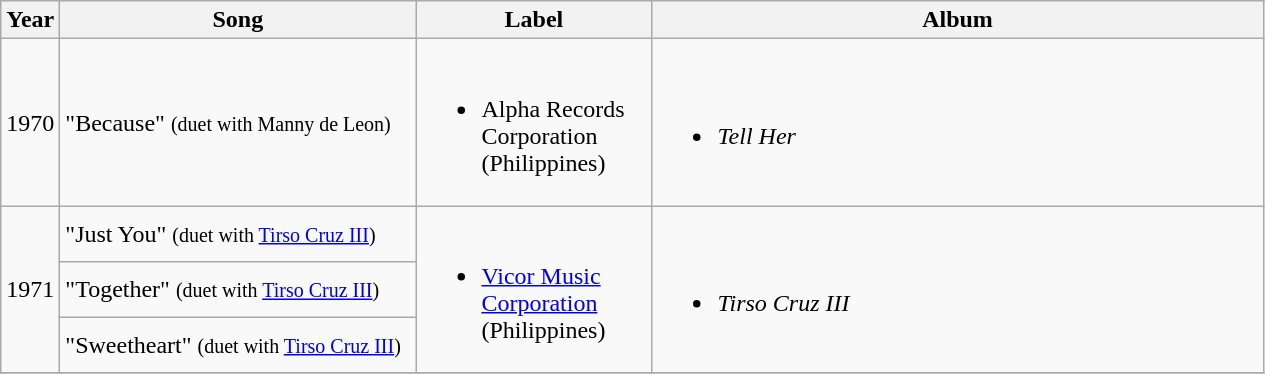<table class="wikitable">
<tr>
<th>Year</th>
<th width=230>Song</th>
<th width=150>Label</th>
<th width=400>Album</th>
</tr>
<tr>
<td>1970</td>
<td>"Because" <small>(duet with Manny de Leon)</small></td>
<td><br><ul><li>Alpha Records Corporation (Philippines)</li></ul></td>
<td><br><ul><li><em>Tell Her</em></li></ul></td>
</tr>
<tr>
<td rowspan=3>1971</td>
<td>"Just You" <small>(duet with <a href='#'>Tirso Cruz III</a>)</small></td>
<td rowspan=3><br><ul><li><a href='#'>Vicor Music Corporation</a> (Philippines)</li></ul></td>
<td rowspan=3><br><ul><li><em>Tirso Cruz III</em></li></ul></td>
</tr>
<tr>
<td>"Together" <small>(duet with <a href='#'>Tirso Cruz III</a>)</small></td>
</tr>
<tr>
<td>"Sweetheart" <small>(duet with <a href='#'>Tirso Cruz III</a>)</small></td>
</tr>
<tr>
</tr>
</table>
